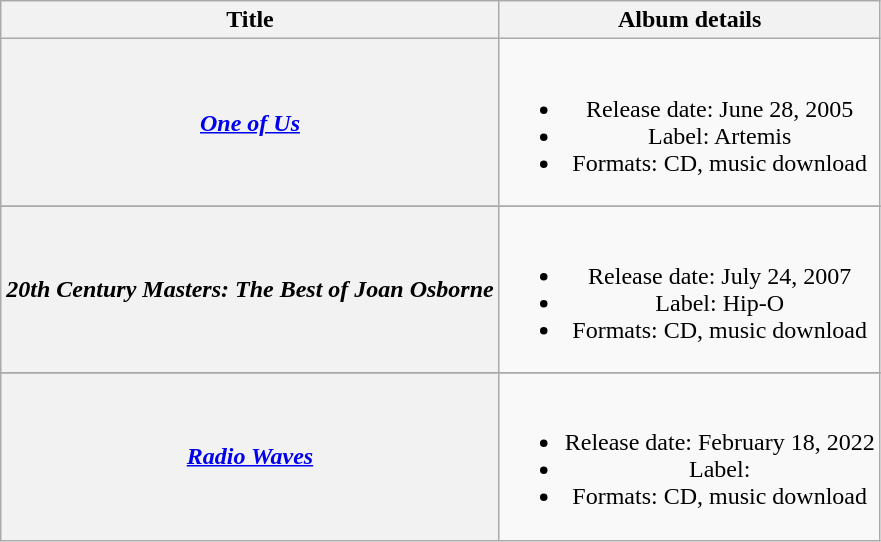<table class="wikitable plainrowheaders" style="text-align:center;">
<tr>
<th>Title</th>
<th>Album details</th>
</tr>
<tr>
<th scope="row"><em><a href='#'>One of Us</a></em></th>
<td><br><ul><li>Release date: June 28, 2005</li><li>Label: Artemis</li><li>Formats: CD, music download</li></ul></td>
</tr>
<tr>
</tr>
<tr>
<th scope="row"><em>20th Century Masters: The Best of Joan Osborne</em></th>
<td><br><ul><li>Release date: July 24, 2007</li><li>Label: Hip-O</li><li>Formats: CD, music download</li></ul></td>
</tr>
<tr>
</tr>
<tr>
<th scope="row"><em><a href='#'>Radio Waves</a></em></th>
<td><br><ul><li>Release date: February 18, 2022</li><li>Label:</li><li>Formats: CD, music download</li></ul></td>
</tr>
</table>
